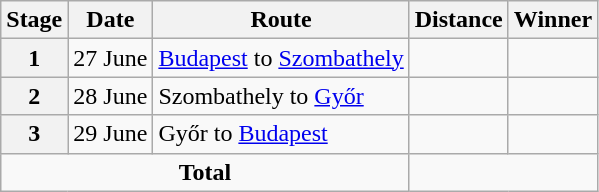<table class="wikitable">
<tr>
<th scope="col">Stage</th>
<th scope="col">Date</th>
<th scope="col">Route</th>
<th scope="col">Distance</th>
<th scope="col">Winner</th>
</tr>
<tr>
<th scope="col">1</th>
<td style="text-align:right;">27 June</td>
<td><a href='#'>Budapest</a> to <a href='#'>Szombathely</a></td>
<td></td>
<td></td>
</tr>
<tr>
<th scope="col">2</th>
<td style="text-align:right;">28 June</td>
<td>Szombathely to <a href='#'>Győr</a></td>
<td></td>
<td></td>
</tr>
<tr>
<th scope="col">3</th>
<td style="text-align:right;">29 June</td>
<td>Győr to <a href='#'>Budapest</a></td>
<td></td>
<td></td>
</tr>
<tr>
<td colspan="3" style="text-align:center"><strong>Total</strong></td>
<td colspan="2" style="text-align:center"><strong></strong></td>
</tr>
</table>
